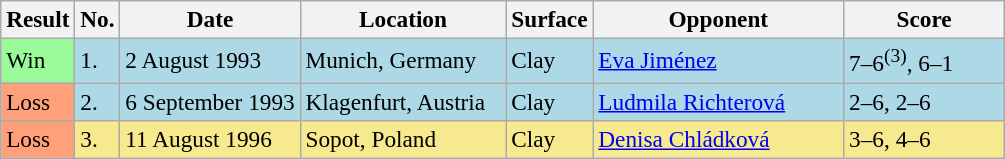<table class="wikitable" style="font-size:97%;">
<tr>
<th>Result</th>
<th>No.</th>
<th>Date</th>
<th width=130>Location</th>
<th>Surface</th>
<th width=160>Opponent</th>
<th width=100>Score</th>
</tr>
<tr style="background:lightblue;">
<td style="background:#98fb98;">Win</td>
<td>1.</td>
<td>2 August 1993</td>
<td>Munich, Germany</td>
<td>Clay</td>
<td> <a href='#'>Eva Jiménez</a></td>
<td>7–6<sup>(3)</sup>, 6–1</td>
</tr>
<tr style="background:lightblue;">
<td style="background:#ffa07a;">Loss</td>
<td>2.</td>
<td>6 September 1993</td>
<td>Klagenfurt, Austria</td>
<td>Clay</td>
<td> <a href='#'>Ludmila Richterová</a></td>
<td>2–6, 2–6</td>
</tr>
<tr style="background:#f7e98e;">
<td style="background:#ffa07a;">Loss</td>
<td>3.</td>
<td>11 August 1996</td>
<td>Sopot, Poland</td>
<td>Clay</td>
<td> <a href='#'>Denisa Chládková</a></td>
<td>3–6, 4–6</td>
</tr>
</table>
